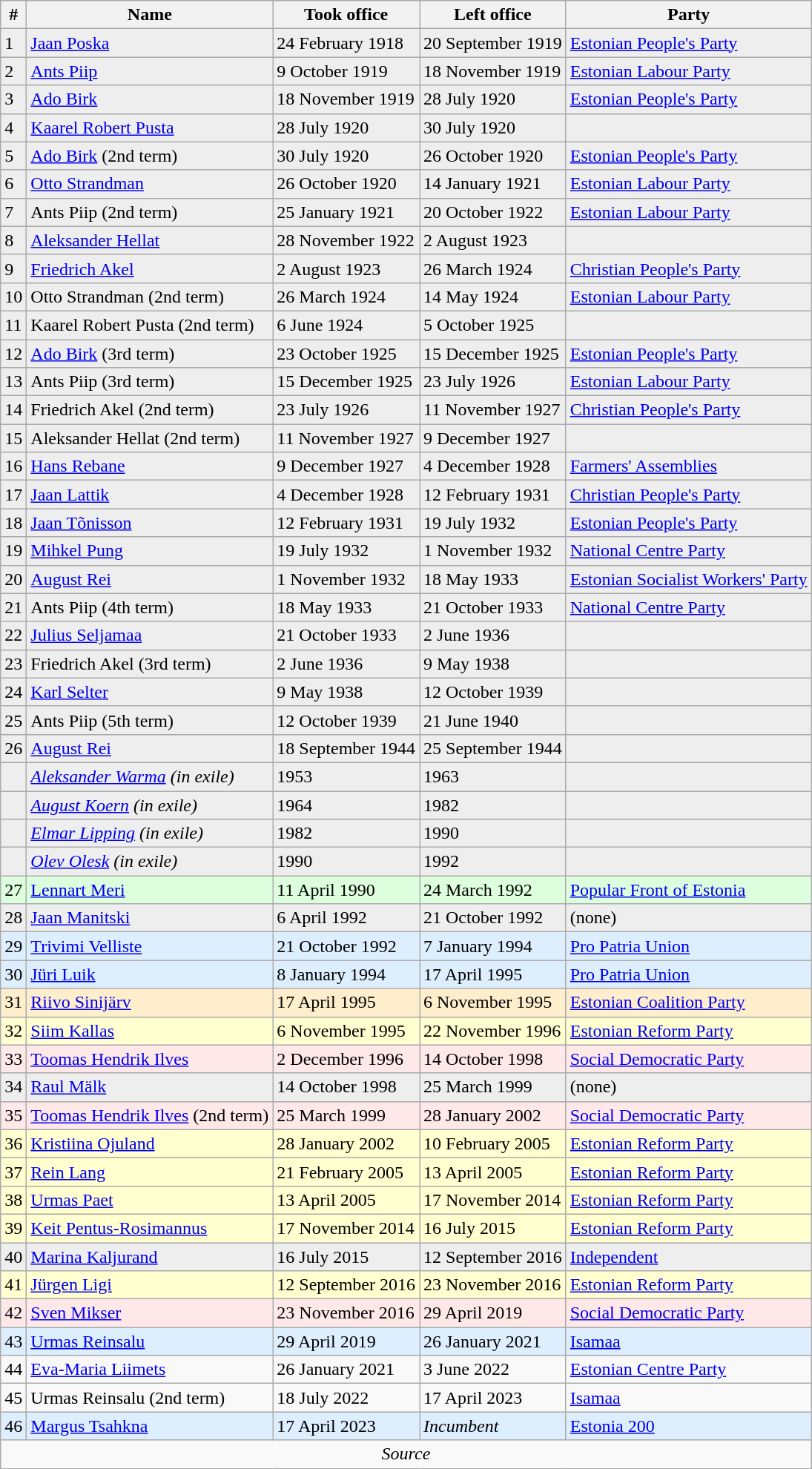<table class="wikitable">
<tr>
<th>#</th>
<th>Name</th>
<th>Took office</th>
<th>Left office</th>
<th>Party</th>
</tr>
<tr bgcolor=#EEEEEE>
<td>1</td>
<td><a href='#'>Jaan Poska</a></td>
<td>24 February 1918</td>
<td>20 September 1919</td>
<td><a href='#'>Estonian People's Party</a></td>
</tr>
<tr bgcolor=#EEEEEE>
<td>2</td>
<td><a href='#'>Ants Piip</a></td>
<td>9 October 1919</td>
<td>18 November 1919</td>
<td><a href='#'>Estonian Labour Party</a></td>
</tr>
<tr bgcolor=#EEEEEE>
<td>3</td>
<td><a href='#'>Ado Birk</a></td>
<td>18 November 1919</td>
<td>28 July 1920</td>
<td><a href='#'>Estonian People's Party</a></td>
</tr>
<tr bgcolor=#EEEEEE>
<td>4</td>
<td><a href='#'>Kaarel Robert Pusta</a></td>
<td>28 July 1920</td>
<td>30 July 1920</td>
<td></td>
</tr>
<tr bgcolor=#EEEEEE>
<td>5</td>
<td><a href='#'>Ado Birk</a> (2nd term)</td>
<td>30 July 1920</td>
<td>26 October 1920</td>
<td><a href='#'>Estonian People's Party</a></td>
</tr>
<tr bgcolor=#EEEEEE>
<td>6</td>
<td><a href='#'>Otto Strandman</a></td>
<td>26 October 1920</td>
<td>14 January 1921</td>
<td><a href='#'>Estonian Labour Party</a></td>
</tr>
<tr bgcolor=#EEEEEE>
<td>7</td>
<td>Ants Piip (2nd term)</td>
<td>25 January 1921</td>
<td>20 October 1922</td>
<td><a href='#'>Estonian Labour Party</a></td>
</tr>
<tr bgcolor=#EEEEEE>
<td>8</td>
<td><a href='#'>Aleksander Hellat</a></td>
<td>28 November 1922</td>
<td>2 August 1923</td>
<td></td>
</tr>
<tr bgcolor=#EEEEEE>
<td>9</td>
<td><a href='#'>Friedrich Akel</a></td>
<td>2 August 1923</td>
<td>26 March 1924</td>
<td><a href='#'>Christian People's Party</a></td>
</tr>
<tr bgcolor=#EEEEEE>
<td>10</td>
<td>Otto Strandman (2nd term)</td>
<td>26 March 1924</td>
<td>14 May 1924</td>
<td><a href='#'>Estonian Labour Party</a></td>
</tr>
<tr bgcolor=#EEEEEE>
<td>11</td>
<td>Kaarel Robert Pusta (2nd term)</td>
<td>6 June 1924</td>
<td>5 October 1925</td>
<td></td>
</tr>
<tr bgcolor=#EEEEEE>
<td>12</td>
<td><a href='#'>Ado Birk</a> (3rd term)</td>
<td>23 October 1925</td>
<td>15 December 1925</td>
<td><a href='#'>Estonian People's Party</a></td>
</tr>
<tr bgcolor=#EEEEEE>
<td>13</td>
<td>Ants Piip (3rd term)</td>
<td>15 December 1925</td>
<td>23 July 1926</td>
<td><a href='#'>Estonian Labour Party</a></td>
</tr>
<tr bgcolor=#EEEEEE>
<td>14</td>
<td>Friedrich Akel (2nd term)</td>
<td>23 July 1926</td>
<td>11 November 1927</td>
<td><a href='#'>Christian People's Party</a></td>
</tr>
<tr bgcolor=#EEEEEE>
<td>15</td>
<td>Aleksander Hellat (2nd term)</td>
<td>11 November 1927</td>
<td>9 December 1927</td>
<td></td>
</tr>
<tr bgcolor=#EEEEEE>
<td>16</td>
<td><a href='#'>Hans Rebane</a></td>
<td>9 December 1927</td>
<td>4 December 1928</td>
<td><a href='#'>Farmers' Assemblies</a></td>
</tr>
<tr bgcolor=#EEEEEE>
<td>17</td>
<td><a href='#'>Jaan Lattik</a></td>
<td>4 December 1928</td>
<td>12 February 1931</td>
<td><a href='#'>Christian People's Party</a></td>
</tr>
<tr bgcolor=#EEEEEE>
<td>18</td>
<td><a href='#'>Jaan Tõnisson</a></td>
<td>12 February 1931</td>
<td>19 July 1932</td>
<td><a href='#'>Estonian People's Party</a></td>
</tr>
<tr bgcolor=#EEEEEE>
<td>19</td>
<td><a href='#'>Mihkel Pung</a></td>
<td>19 July 1932</td>
<td>1 November 1932</td>
<td><a href='#'>National Centre Party</a></td>
</tr>
<tr bgcolor=#EEEEEE>
<td>20</td>
<td><a href='#'>August Rei</a></td>
<td>1 November 1932</td>
<td>18 May 1933</td>
<td><a href='#'>Estonian Socialist Workers' Party</a></td>
</tr>
<tr bgcolor=#EEEEEE>
<td>21</td>
<td>Ants Piip (4th term)</td>
<td>18 May 1933</td>
<td>21 October 1933</td>
<td><a href='#'>National Centre Party</a></td>
</tr>
<tr bgcolor=#EEEEEE>
<td>22</td>
<td><a href='#'>Julius Seljamaa</a></td>
<td>21 October 1933</td>
<td>2 June 1936</td>
<td></td>
</tr>
<tr bgcolor=#EEEEEE>
<td>23</td>
<td>Friedrich Akel (3rd term)</td>
<td>2 June 1936</td>
<td>9 May 1938</td>
<td></td>
</tr>
<tr bgcolor=#EEEEEE>
<td>24</td>
<td><a href='#'>Karl Selter</a></td>
<td>9 May 1938</td>
<td>12 October 1939</td>
<td></td>
</tr>
<tr bgcolor=#EEEEEE>
<td>25</td>
<td>Ants Piip (5th term)</td>
<td>12 October 1939</td>
<td>21 June 1940</td>
<td></td>
</tr>
<tr bgcolor=#EEEEEE>
<td>26</td>
<td><a href='#'>August Rei</a></td>
<td>18 September 1944</td>
<td>25 September 1944</td>
<td></td>
</tr>
<tr bgcolor=#EEEEEE>
<td></td>
<td><em><a href='#'>Aleksander Warma</a> (in exile)</em></td>
<td>1953</td>
<td>1963</td>
<td></td>
</tr>
<tr bgcolor=#EEEEEE>
<td></td>
<td><em><a href='#'>August Koern</a> (in exile)</em></td>
<td>1964</td>
<td>1982</td>
<td></td>
</tr>
<tr bgcolor=#EEEEEE>
<td></td>
<td><em><a href='#'>Elmar Lipping</a> (in exile)</em></td>
<td>1982</td>
<td>1990</td>
<td></td>
</tr>
<tr bgcolor=#EEEEEE>
<td></td>
<td><em><a href='#'>Olev Olesk</a> (in exile)</em></td>
<td>1990</td>
<td>1992</td>
<td></td>
</tr>
<tr bgcolor=#DDFFDD>
<td>27</td>
<td><a href='#'>Lennart Meri</a></td>
<td>11 April 1990</td>
<td>24 March 1992</td>
<td><a href='#'>Popular Front of Estonia</a></td>
</tr>
<tr bgcolor=#EEEEEE>
<td>28</td>
<td><a href='#'>Jaan Manitski</a></td>
<td>6 April 1992</td>
<td>21 October 1992</td>
<td>(none)</td>
</tr>
<tr bgcolor=DDEEFF>
<td>29</td>
<td><a href='#'>Trivimi Velliste</a></td>
<td>21 October 1992</td>
<td>7 January 1994</td>
<td><a href='#'>Pro Patria Union</a></td>
</tr>
<tr bgcolor=#DDEEFF>
<td>30</td>
<td><a href='#'>Jüri Luik</a></td>
<td>8 January 1994</td>
<td>17 April 1995</td>
<td><a href='#'>Pro Patria Union</a></td>
</tr>
<tr bgcolor=#FFEECC>
<td>31</td>
<td><a href='#'>Riivo Sinijärv</a></td>
<td>17 April 1995</td>
<td>6 November 1995</td>
<td><a href='#'>Estonian Coalition Party</a></td>
</tr>
<tr bgcolor=#FFFFD0>
<td>32</td>
<td><a href='#'>Siim Kallas</a></td>
<td>6 November 1995</td>
<td>22 November 1996</td>
<td><a href='#'>Estonian Reform Party</a></td>
</tr>
<tr bgcolor=#FFE8E8>
<td>33</td>
<td><a href='#'>Toomas Hendrik Ilves</a></td>
<td>2 December 1996</td>
<td>14 October 1998</td>
<td><a href='#'>Social Democratic Party</a></td>
</tr>
<tr bgcolor=#EEEEEE>
<td>34</td>
<td><a href='#'>Raul Mälk</a></td>
<td>14 October 1998</td>
<td>25 March 1999</td>
<td>(none)</td>
</tr>
<tr bgcolor=#FFE8E8>
<td>35</td>
<td><a href='#'>Toomas Hendrik Ilves</a> (2nd term)</td>
<td>25 March 1999</td>
<td>28 January 2002</td>
<td><a href='#'>Social Democratic Party</a></td>
</tr>
<tr bgcolor=#FFFFD0>
<td>36</td>
<td><a href='#'>Kristiina Ojuland</a></td>
<td>28 January 2002</td>
<td>10 February 2005</td>
<td><a href='#'>Estonian Reform Party</a></td>
</tr>
<tr bgcolor=#FFFFD0>
<td>37</td>
<td><a href='#'>Rein Lang</a></td>
<td>21 February 2005</td>
<td>13 April 2005</td>
<td><a href='#'>Estonian Reform Party</a></td>
</tr>
<tr bgcolor=#FFFFD0>
<td>38</td>
<td><a href='#'>Urmas Paet</a></td>
<td>13 April 2005</td>
<td>17 November 2014</td>
<td><a href='#'>Estonian Reform Party</a></td>
</tr>
<tr bgcolor=#FFFFD0>
<td>39</td>
<td><a href='#'>Keit Pentus-Rosimannus</a></td>
<td>17 November 2014</td>
<td>16 July 2015</td>
<td><a href='#'>Estonian Reform Party</a></td>
</tr>
<tr bgcolor=#EEEEEE>
<td>40</td>
<td><a href='#'>Marina Kaljurand</a></td>
<td>16 July 2015</td>
<td>12 September 2016</td>
<td><a href='#'>Independent</a></td>
</tr>
<tr bgcolor=#FFFFD0>
<td>41</td>
<td><a href='#'>Jürgen Ligi</a></td>
<td>12 September 2016</td>
<td>23 November 2016</td>
<td><a href='#'>Estonian Reform Party</a></td>
</tr>
<tr bgcolor=#FFE8E8>
<td>42</td>
<td><a href='#'>Sven Mikser</a></td>
<td>23 November 2016</td>
<td>29 April 2019</td>
<td><a href='#'>Social Democratic Party</a></td>
</tr>
<tr bgcolor=#DDEEFF>
<td>43</td>
<td><a href='#'>Urmas Reinsalu</a></td>
<td>29 April 2019</td>
<td>26 January 2021</td>
<td><a href='#'>Isamaa</a></td>
</tr>
<tr>
<td>44</td>
<td><a href='#'>Eva-Maria Liimets</a></td>
<td>26 January 2021</td>
<td>3 June 2022</td>
<td><a href='#'>Estonian Centre Party</a></td>
</tr>
<tr>
<td>45</td>
<td>Urmas Reinsalu (2nd term)</td>
<td>18 July 2022</td>
<td>17 April 2023</td>
<td><a href='#'>Isamaa</a></td>
</tr>
<tr bgcolor=#DDEEFF>
<td>46</td>
<td><a href='#'>Margus Tsahkna</a></td>
<td>17 April 2023</td>
<td><em>Incumbent</em></td>
<td><a href='#'>Estonia 200</a></td>
</tr>
<tr>
<td colspan=5 align=center><em>Source</em></td>
</tr>
</table>
